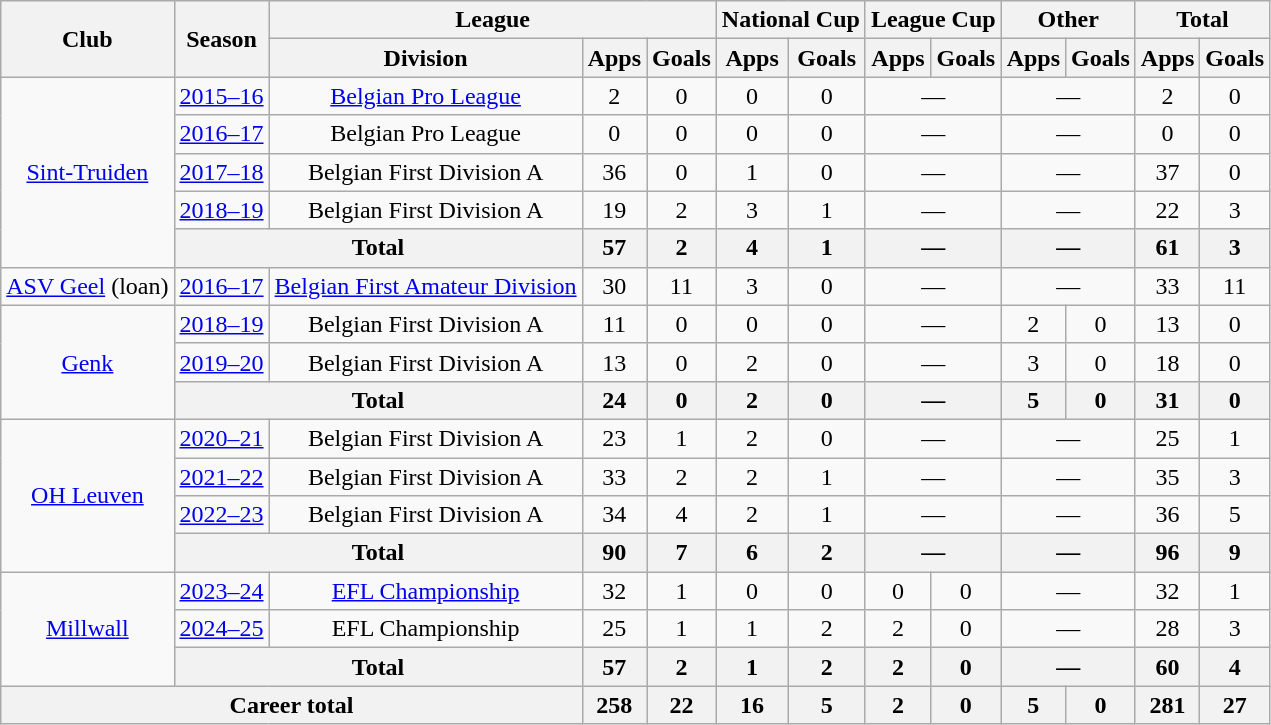<table class="wikitable" style="text-align: center;">
<tr>
<th rowspan="2">Club</th>
<th rowspan="2">Season</th>
<th colspan="3">League</th>
<th colspan="2">National Cup</th>
<th colspan="2">League Cup</th>
<th colspan="2">Other</th>
<th colspan="2">Total</th>
</tr>
<tr>
<th>Division</th>
<th>Apps</th>
<th>Goals</th>
<th>Apps</th>
<th>Goals</th>
<th>Apps</th>
<th>Goals</th>
<th>Apps</th>
<th>Goals</th>
<th>Apps</th>
<th>Goals</th>
</tr>
<tr>
<td rowspan=5><a href='#'>Sint-Truiden</a></td>
<td><a href='#'>2015–16</a></td>
<td><a href='#'>Belgian Pro League</a></td>
<td>2</td>
<td>0</td>
<td>0</td>
<td>0</td>
<td colspan=2>—</td>
<td colspan=2>—</td>
<td>2</td>
<td>0</td>
</tr>
<tr>
<td><a href='#'>2016–17</a></td>
<td>Belgian Pro League</td>
<td>0</td>
<td>0</td>
<td>0</td>
<td>0</td>
<td colspan=2>—</td>
<td colspan=2>—</td>
<td>0</td>
<td>0</td>
</tr>
<tr>
<td><a href='#'>2017–18</a></td>
<td>Belgian First Division A</td>
<td>36</td>
<td>0</td>
<td>1</td>
<td>0</td>
<td colspan=2>—</td>
<td colspan=2>—</td>
<td>37</td>
<td>0</td>
</tr>
<tr>
<td><a href='#'>2018–19</a></td>
<td>Belgian First Division A</td>
<td>19</td>
<td>2</td>
<td>3</td>
<td>1</td>
<td colspan=2>—</td>
<td colspan=2>—</td>
<td>22</td>
<td>3</td>
</tr>
<tr>
<th colspan=2>Total</th>
<th>57</th>
<th>2</th>
<th>4</th>
<th>1</th>
<th colspan=2>—</th>
<th colspan=2>—</th>
<th>61</th>
<th>3</th>
</tr>
<tr>
<td><a href='#'>ASV Geel</a> (loan)</td>
<td><a href='#'>2016–17</a></td>
<td><a href='#'>Belgian First Amateur Division</a></td>
<td>30</td>
<td>11</td>
<td>3</td>
<td>0</td>
<td colspan=2>—</td>
<td colspan=2>—</td>
<td>33</td>
<td>11</td>
</tr>
<tr>
<td rowspan=3><a href='#'>Genk</a></td>
<td><a href='#'>2018–19</a></td>
<td>Belgian First Division A</td>
<td>11</td>
<td>0</td>
<td>0</td>
<td>0</td>
<td colspan=2>—</td>
<td>2</td>
<td>0</td>
<td>13</td>
<td>0</td>
</tr>
<tr>
<td><a href='#'>2019–20</a></td>
<td>Belgian First Division A</td>
<td>13</td>
<td>0</td>
<td>2</td>
<td>0</td>
<td colspan=2>—</td>
<td>3</td>
<td>0</td>
<td>18</td>
<td>0</td>
</tr>
<tr>
<th colspan=2>Total</th>
<th>24</th>
<th>0</th>
<th>2</th>
<th>0</th>
<th colspan=2>—</th>
<th>5</th>
<th>0</th>
<th>31</th>
<th>0</th>
</tr>
<tr>
<td rowspan=4><a href='#'>OH Leuven</a></td>
<td><a href='#'>2020–21</a></td>
<td>Belgian First Division A</td>
<td>23</td>
<td>1</td>
<td>2</td>
<td>0</td>
<td colspan=2>—</td>
<td colspan=2>—</td>
<td>25</td>
<td>1</td>
</tr>
<tr>
<td><a href='#'>2021–22</a></td>
<td>Belgian First Division A</td>
<td>33</td>
<td>2</td>
<td>2</td>
<td>1</td>
<td colspan=2>—</td>
<td colspan=2>—</td>
<td>35</td>
<td>3</td>
</tr>
<tr>
<td><a href='#'>2022–23</a></td>
<td>Belgian First Division A</td>
<td>34</td>
<td>4</td>
<td>2</td>
<td>1</td>
<td colspan=2>—</td>
<td colspan=2>—</td>
<td>36</td>
<td>5</td>
</tr>
<tr>
<th colspan=2>Total</th>
<th>90</th>
<th>7</th>
<th>6</th>
<th>2</th>
<th colspan=2>—</th>
<th colspan=2>—</th>
<th>96</th>
<th>9</th>
</tr>
<tr>
<td rowspan=3><a href='#'>Millwall</a></td>
<td><a href='#'>2023–24</a></td>
<td><a href='#'>EFL Championship</a></td>
<td>32</td>
<td>1</td>
<td>0</td>
<td>0</td>
<td>0</td>
<td>0</td>
<td colspan=2>—</td>
<td>32</td>
<td>1</td>
</tr>
<tr>
<td><a href='#'>2024–25</a></td>
<td>EFL Championship</td>
<td>25</td>
<td>1</td>
<td>1</td>
<td>2</td>
<td>2</td>
<td>0</td>
<td colspan="2">—</td>
<td>28</td>
<td>3</td>
</tr>
<tr>
<th colspan=2>Total</th>
<th>57</th>
<th>2</th>
<th>1</th>
<th>2</th>
<th>2</th>
<th>0</th>
<th colspan="2">—</th>
<th>60</th>
<th>4</th>
</tr>
<tr>
<th colspan="3">Career total</th>
<th>258</th>
<th>22</th>
<th>16</th>
<th>5</th>
<th>2</th>
<th>0</th>
<th>5</th>
<th>0</th>
<th>281</th>
<th>27</th>
</tr>
</table>
